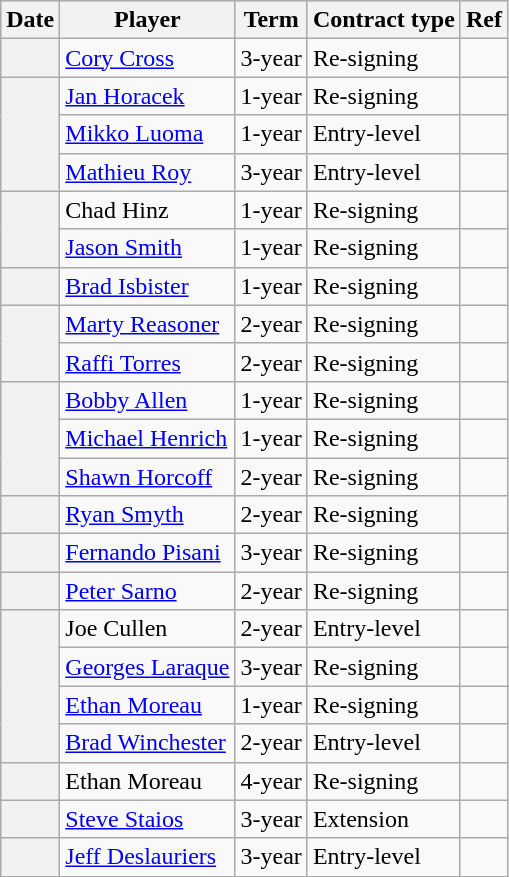<table class="wikitable plainrowheaders">
<tr style="background:#ddd; text-align:center;">
<th>Date</th>
<th>Player</th>
<th>Term</th>
<th>Contract type</th>
<th>Ref</th>
</tr>
<tr>
<th scope="row"></th>
<td><a href='#'>Cory Cross</a></td>
<td>3-year</td>
<td>Re-signing</td>
<td></td>
</tr>
<tr>
<th scope="row" rowspan=3></th>
<td><a href='#'>Jan Horacek</a></td>
<td>1-year</td>
<td>Re-signing</td>
<td></td>
</tr>
<tr>
<td><a href='#'>Mikko Luoma</a></td>
<td>1-year</td>
<td>Entry-level</td>
<td></td>
</tr>
<tr>
<td><a href='#'>Mathieu Roy</a></td>
<td>3-year</td>
<td>Entry-level</td>
<td></td>
</tr>
<tr>
<th scope="row" rowspan=2></th>
<td>Chad Hinz</td>
<td>1-year</td>
<td>Re-signing</td>
<td></td>
</tr>
<tr>
<td><a href='#'>Jason Smith</a></td>
<td>1-year</td>
<td>Re-signing</td>
<td></td>
</tr>
<tr>
<th scope="row"></th>
<td><a href='#'>Brad Isbister</a></td>
<td>1-year</td>
<td>Re-signing</td>
<td></td>
</tr>
<tr>
<th scope="row" rowspan=2></th>
<td><a href='#'>Marty Reasoner</a></td>
<td>2-year</td>
<td>Re-signing</td>
<td></td>
</tr>
<tr>
<td><a href='#'>Raffi Torres</a></td>
<td>2-year</td>
<td>Re-signing</td>
<td></td>
</tr>
<tr>
<th scope="row" rowspan=3></th>
<td><a href='#'>Bobby Allen</a></td>
<td>1-year</td>
<td>Re-signing</td>
<td></td>
</tr>
<tr>
<td><a href='#'>Michael Henrich</a></td>
<td>1-year</td>
<td>Re-signing</td>
<td></td>
</tr>
<tr>
<td><a href='#'>Shawn Horcoff</a></td>
<td>2-year</td>
<td>Re-signing</td>
<td></td>
</tr>
<tr>
<th scope="row"></th>
<td><a href='#'>Ryan Smyth</a></td>
<td>2-year</td>
<td>Re-signing</td>
<td></td>
</tr>
<tr>
<th scope="row"></th>
<td><a href='#'>Fernando Pisani</a></td>
<td>3-year</td>
<td>Re-signing</td>
<td></td>
</tr>
<tr>
<th scope="row"></th>
<td><a href='#'>Peter Sarno</a></td>
<td>2-year</td>
<td>Re-signing</td>
<td></td>
</tr>
<tr>
<th scope="row" rowspan=4></th>
<td>Joe Cullen</td>
<td>2-year</td>
<td>Entry-level</td>
<td></td>
</tr>
<tr>
<td><a href='#'>Georges Laraque</a></td>
<td>3-year</td>
<td>Re-signing</td>
<td></td>
</tr>
<tr>
<td><a href='#'>Ethan Moreau</a></td>
<td>1-year</td>
<td>Re-signing</td>
<td></td>
</tr>
<tr>
<td><a href='#'>Brad Winchester</a></td>
<td>2-year</td>
<td>Entry-level</td>
<td></td>
</tr>
<tr>
<th scope="row"></th>
<td>Ethan Moreau</td>
<td>4-year</td>
<td>Re-signing</td>
<td></td>
</tr>
<tr>
<th scope="row"></th>
<td><a href='#'>Steve Staios</a></td>
<td>3-year</td>
<td>Extension</td>
<td></td>
</tr>
<tr>
<th scope="row"></th>
<td><a href='#'>Jeff Deslauriers</a></td>
<td>3-year</td>
<td>Entry-level</td>
<td></td>
</tr>
</table>
